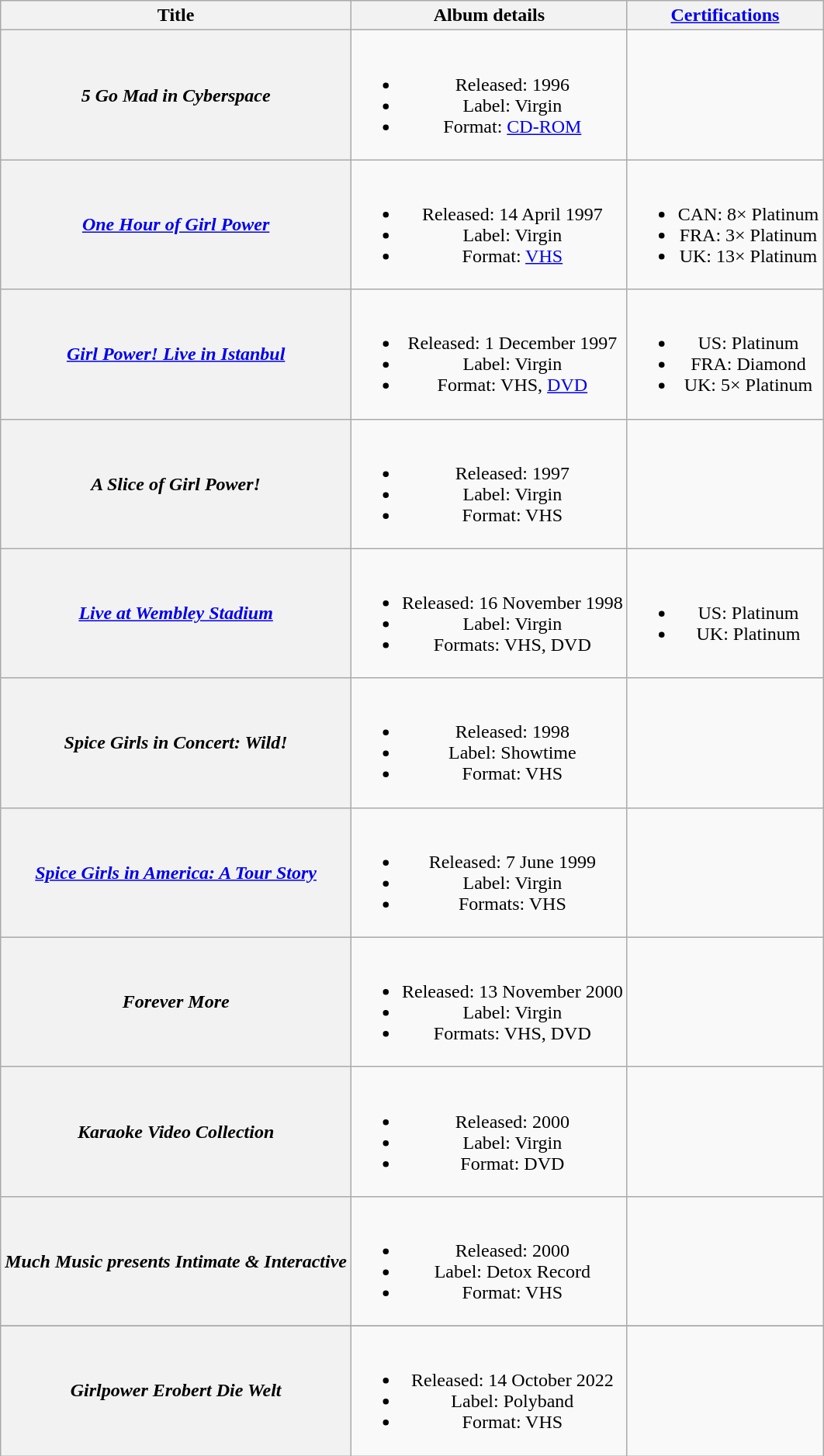<table class="wikitable plainrowheaders" style="text-align:center;">
<tr>
<th scope="col">Title</th>
<th scope="col">Album details</th>
<th scope="col"><a href='#'>Certifications</a></th>
</tr>
<tr>
<th scope="row"><em>5 Go Mad in Cyberspace</em></th>
<td><br><ul><li>Released: 1996</li><li>Label: Virgin</li><li>Format: <a href='#'>CD-ROM</a></li></ul></td>
<td></td>
</tr>
<tr>
<th scope="row"><em><a href='#'>One Hour of Girl Power</a></em></th>
<td><br><ul><li>Released: 14 April 1997</li><li>Label: Virgin</li><li>Format: <a href='#'>VHS</a></li></ul></td>
<td><br><ul><li>CAN: 8× Platinum</li><li>FRA: 3× Platinum</li><li>UK: 13× Platinum</li></ul></td>
</tr>
<tr>
<th scope="row"><em><a href='#'>Girl Power! Live in Istanbul</a></em></th>
<td><br><ul><li>Released: 1 December 1997</li><li>Label: Virgin</li><li>Format: VHS, <a href='#'>DVD</a></li></ul></td>
<td><br><ul><li>US: Platinum</li><li>FRA: Diamond</li><li>UK: 5× Platinum</li></ul></td>
</tr>
<tr>
<th scope="row"><em>A Slice of Girl Power!</em></th>
<td><br><ul><li>Released: 1997</li><li>Label: Virgin</li><li>Format: VHS</li></ul></td>
<td></td>
</tr>
<tr>
<th scope="row"><em><a href='#'>Live at Wembley Stadium</a></em></th>
<td><br><ul><li>Released: 16 November 1998</li><li>Label: Virgin</li><li>Formats: VHS, DVD</li></ul></td>
<td><br><ul><li>US: Platinum</li><li>UK: Platinum</li></ul></td>
</tr>
<tr>
<th scope="row"><em>Spice Girls in Concert: Wild!</em></th>
<td><br><ul><li>Released: 1998</li><li>Label: Showtime</li><li>Format: VHS</li></ul></td>
<td></td>
</tr>
<tr>
<th scope="row"><em><a href='#'>Spice Girls in America: A Tour Story</a></em></th>
<td><br><ul><li>Released: 7 June 1999</li><li>Label: Virgin</li><li>Formats: VHS</li></ul></td>
<td></td>
</tr>
<tr>
<th scope="row"><em>Forever More</em></th>
<td><br><ul><li>Released: 13 November 2000</li><li>Label: Virgin</li><li>Formats: VHS, DVD</li></ul></td>
<td></td>
</tr>
<tr>
<th scope="row"><em>Karaoke Video Collection</em></th>
<td><br><ul><li>Released: 2000</li><li>Label: Virgin</li><li>Format: DVD</li></ul></td>
<td></td>
</tr>
<tr>
<th scope="row"><em>Much Music presents Intimate & Interactive</em></th>
<td><br><ul><li>Released: 2000</li><li>Label: Detox Record</li><li>Format: VHS</li></ul></td>
<td></td>
</tr>
<tr>
</tr>
<tr>
<th scope="row"><em>Girlpower Erobert Die Welt</em></th>
<td><br><ul><li>Released: 14 October 2022</li><li>Label: Polyband</li><li>Format: VHS</li></ul></td>
<td></td>
</tr>
</table>
